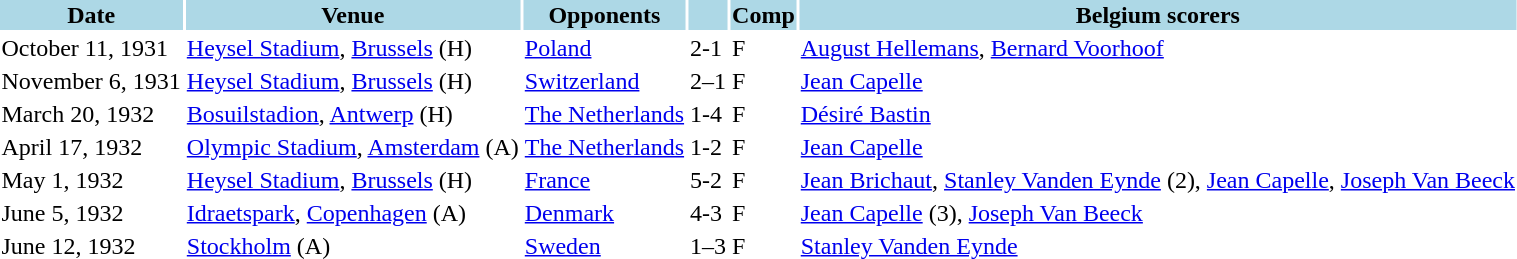<table>
<tr>
<th style="background: lightblue;">Date</th>
<th style="background: lightblue;">Venue</th>
<th style="background: lightblue;">Opponents</th>
<th style="background: lightblue;" align=center></th>
<th style="background: lightblue;" align=center>Comp</th>
<th style="background: lightblue;">Belgium scorers</th>
</tr>
<tr>
<td>October 11, 1931</td>
<td><a href='#'>Heysel Stadium</a>, <a href='#'>Brussels</a> (H)</td>
<td><a href='#'>Poland</a></td>
<td>2-1</td>
<td>F</td>
<td><a href='#'>August Hellemans</a>, <a href='#'>Bernard Voorhoof</a></td>
</tr>
<tr>
<td>November 6, 1931</td>
<td><a href='#'>Heysel Stadium</a>, <a href='#'>Brussels</a> (H)</td>
<td><a href='#'>Switzerland</a></td>
<td>2–1</td>
<td>F</td>
<td><a href='#'>Jean Capelle</a></td>
</tr>
<tr>
<td>March 20, 1932</td>
<td><a href='#'>Bosuilstadion</a>, <a href='#'>Antwerp</a> (H)</td>
<td><a href='#'>The Netherlands</a></td>
<td>1-4</td>
<td>F</td>
<td><a href='#'>Désiré Bastin</a></td>
</tr>
<tr>
<td>April 17, 1932</td>
<td><a href='#'>Olympic Stadium</a>, <a href='#'>Amsterdam</a> (A)</td>
<td><a href='#'>The Netherlands</a></td>
<td>1-2</td>
<td>F</td>
<td><a href='#'>Jean Capelle</a></td>
</tr>
<tr>
<td>May 1, 1932</td>
<td><a href='#'>Heysel Stadium</a>, <a href='#'>Brussels</a> (H)</td>
<td><a href='#'>France</a></td>
<td>5-2</td>
<td>F</td>
<td><a href='#'>Jean Brichaut</a>, <a href='#'>Stanley Vanden Eynde</a> (2), <a href='#'>Jean Capelle</a>, <a href='#'>Joseph Van Beeck</a></td>
</tr>
<tr>
<td>June 5, 1932</td>
<td><a href='#'>Idraetspark</a>, <a href='#'>Copenhagen</a> (A)</td>
<td><a href='#'>Denmark</a></td>
<td>4-3</td>
<td>F</td>
<td><a href='#'>Jean Capelle</a> (3), <a href='#'>Joseph Van Beeck</a></td>
</tr>
<tr>
<td>June 12, 1932</td>
<td><a href='#'>Stockholm</a> (A)</td>
<td><a href='#'>Sweden</a></td>
<td>1–3</td>
<td>F</td>
<td><a href='#'>Stanley Vanden Eynde</a></td>
</tr>
</table>
